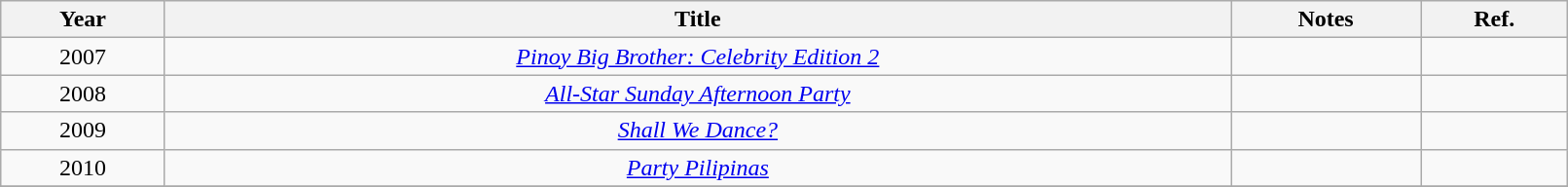<table class="wikitable" style="text-align:center" width=85%>
<tr>
<th>Year</th>
<th>Title</th>
<th>Notes</th>
<th>Ref.</th>
</tr>
<tr>
<td>2007</td>
<td><em><a href='#'>Pinoy Big Brother: Celebrity Edition 2</a></em></td>
<td></td>
<td></td>
</tr>
<tr>
<td>2008</td>
<td><em><a href='#'>All-Star Sunday Afternoon Party</a></em></td>
<td></td>
<td></td>
</tr>
<tr>
<td>2009</td>
<td><em><a href='#'>Shall We Dance?</a></em></td>
<td></td>
<td></td>
</tr>
<tr>
<td>2010</td>
<td><em><a href='#'>Party Pilipinas</a></em></td>
<td></td>
<td></td>
</tr>
<tr>
</tr>
</table>
